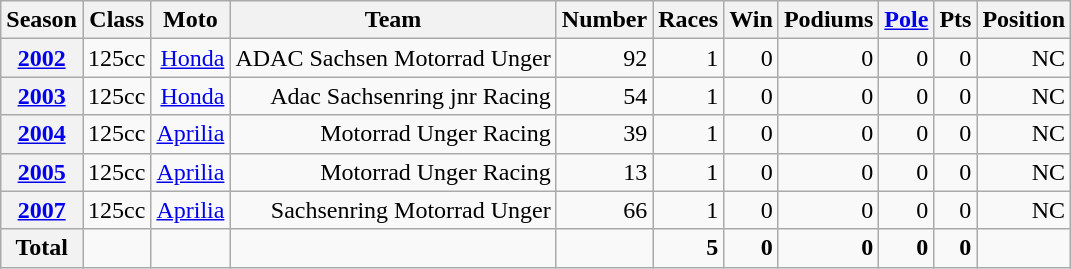<table class="wikitable">
<tr>
<th>Season</th>
<th>Class</th>
<th>Moto</th>
<th>Team</th>
<th>Number</th>
<th>Races</th>
<th>Win</th>
<th>Podiums</th>
<th><a href='#'>Pole</a></th>
<th>Pts</th>
<th>Position</th>
</tr>
<tr align="right">
<th><a href='#'>2002</a></th>
<td>125cc</td>
<td><a href='#'>Honda</a></td>
<td>ADAC Sachsen Motorrad Unger</td>
<td>92</td>
<td>1</td>
<td>0</td>
<td>0</td>
<td>0</td>
<td>0</td>
<td>NC</td>
</tr>
<tr align="right">
<th><a href='#'>2003</a></th>
<td>125cc</td>
<td><a href='#'>Honda</a></td>
<td>Adac Sachsenring jnr Racing</td>
<td>54</td>
<td>1</td>
<td>0</td>
<td>0</td>
<td>0</td>
<td>0</td>
<td>NC</td>
</tr>
<tr align="right">
<th><a href='#'>2004</a></th>
<td>125cc</td>
<td><a href='#'>Aprilia</a></td>
<td>Motorrad Unger Racing</td>
<td>39</td>
<td>1</td>
<td>0</td>
<td>0</td>
<td>0</td>
<td>0</td>
<td>NC</td>
</tr>
<tr align="right">
<th><a href='#'>2005</a></th>
<td>125cc</td>
<td><a href='#'>Aprilia</a></td>
<td>Motorrad Unger Racing</td>
<td>13</td>
<td>1</td>
<td>0</td>
<td>0</td>
<td>0</td>
<td>0</td>
<td>NC</td>
</tr>
<tr align="right">
<th><a href='#'>2007</a></th>
<td>125cc</td>
<td><a href='#'>Aprilia</a></td>
<td>Sachsenring Motorrad Unger</td>
<td>66</td>
<td>1</td>
<td>0</td>
<td>0</td>
<td>0</td>
<td>0</td>
<td>NC</td>
</tr>
<tr align="right">
<th>Total</th>
<td></td>
<td></td>
<td></td>
<td></td>
<td><strong>5</strong></td>
<td><strong>0</strong></td>
<td><strong>0</strong></td>
<td><strong>0</strong></td>
<td><strong>0</strong></td>
<td></td>
</tr>
</table>
